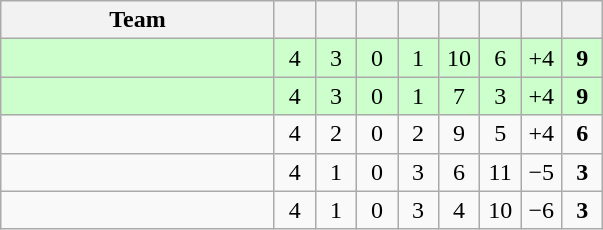<table class="wikitable" style="text-align: center;">
<tr>
<th width="175">Team</th>
<th width="20"></th>
<th width="20"></th>
<th width="20"></th>
<th width="20"></th>
<th width="20"></th>
<th width="20"></th>
<th width="20"></th>
<th width="20"></th>
</tr>
<tr bgcolor=ccffcc>
<td align=left></td>
<td>4</td>
<td>3</td>
<td>0</td>
<td>1</td>
<td>10</td>
<td>6</td>
<td>+4</td>
<td><strong>9</strong></td>
</tr>
<tr bgcolor=ccffcc>
<td align=left></td>
<td>4</td>
<td>3</td>
<td>0</td>
<td>1</td>
<td>7</td>
<td>3</td>
<td>+4</td>
<td><strong>9</strong></td>
</tr>
<tr>
<td align=left></td>
<td>4</td>
<td>2</td>
<td>0</td>
<td>2</td>
<td>9</td>
<td>5</td>
<td>+4</td>
<td><strong>6</strong></td>
</tr>
<tr>
<td align=left></td>
<td>4</td>
<td>1</td>
<td>0</td>
<td>3</td>
<td>6</td>
<td>11</td>
<td>−5</td>
<td><strong>3</strong></td>
</tr>
<tr>
<td align=left></td>
<td>4</td>
<td>1</td>
<td>0</td>
<td>3</td>
<td>4</td>
<td>10</td>
<td>−6</td>
<td><strong>3</strong></td>
</tr>
</table>
